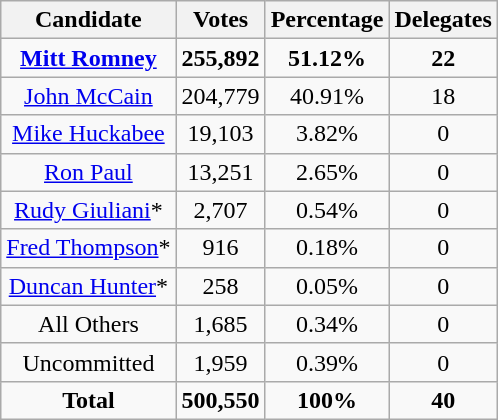<table class="wikitable" style="text-align:center;">
<tr>
<th>Candidate</th>
<th>Votes</th>
<th>Percentage</th>
<th>Delegates</th>
</tr>
<tr>
<td><strong><a href='#'>Mitt Romney</a></strong></td>
<td><strong>255,892</strong></td>
<td><strong>51.12%</strong></td>
<td><strong>22</strong></td>
</tr>
<tr>
<td><a href='#'>John McCain</a></td>
<td>204,779</td>
<td>40.91%</td>
<td>18</td>
</tr>
<tr>
<td><a href='#'>Mike Huckabee</a></td>
<td>19,103</td>
<td>3.82%</td>
<td>0</td>
</tr>
<tr>
<td><a href='#'>Ron Paul</a></td>
<td>13,251</td>
<td>2.65%</td>
<td>0</td>
</tr>
<tr>
<td><a href='#'>Rudy Giuliani</a>*</td>
<td>2,707</td>
<td>0.54%</td>
<td>0</td>
</tr>
<tr>
<td><a href='#'>Fred Thompson</a>*</td>
<td>916</td>
<td>0.18%</td>
<td>0</td>
</tr>
<tr>
<td><a href='#'>Duncan Hunter</a>*</td>
<td>258</td>
<td>0.05%</td>
<td>0</td>
</tr>
<tr>
<td>All Others</td>
<td>1,685</td>
<td>0.34%</td>
<td>0</td>
</tr>
<tr>
<td>Uncommitted</td>
<td>1,959</td>
<td>0.39%</td>
<td>0</td>
</tr>
<tr>
<td><strong>Total</strong></td>
<td><strong>500,550</strong></td>
<td><strong>100%</strong></td>
<td><strong>40</strong></td>
</tr>
</table>
